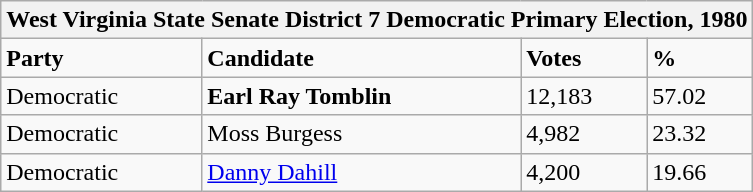<table class="wikitable">
<tr>
<th colspan="4">West Virginia State Senate District 7 Democratic Primary Election, 1980</th>
</tr>
<tr>
<td><strong>Party</strong></td>
<td><strong>Candidate</strong></td>
<td><strong>Votes</strong></td>
<td><strong>%</strong></td>
</tr>
<tr>
<td>Democratic</td>
<td><strong>Earl Ray Tomblin</strong></td>
<td>12,183</td>
<td>57.02</td>
</tr>
<tr>
<td>Democratic</td>
<td>Moss Burgess</td>
<td>4,982</td>
<td>23.32</td>
</tr>
<tr>
<td>Democratic</td>
<td><a href='#'>Danny Dahill</a></td>
<td>4,200</td>
<td>19.66</td>
</tr>
</table>
